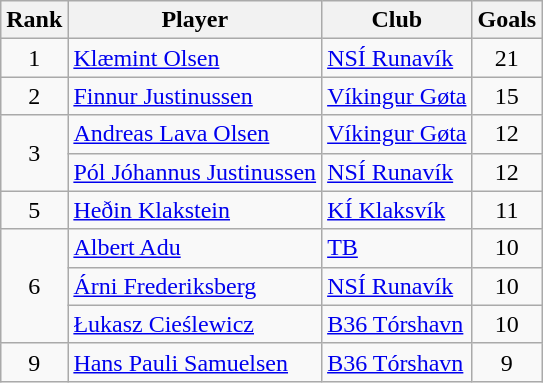<table class="wikitable" style="text-align:center;">
<tr>
<th>Rank</th>
<th>Player</th>
<th>Club</th>
<th>Goals</th>
</tr>
<tr>
<td>1</td>
<td align="left"> <a href='#'>Klæmint Olsen</a></td>
<td align="left"><a href='#'>NSÍ Runavík</a></td>
<td>21</td>
</tr>
<tr>
<td>2</td>
<td align="left"> <a href='#'>Finnur Justinussen</a></td>
<td align="left"><a href='#'>Víkingur Gøta</a></td>
<td>15</td>
</tr>
<tr>
<td rowspan=2>3</td>
<td align="left"> <a href='#'>Andreas Lava Olsen</a></td>
<td align="left"><a href='#'>Víkingur Gøta</a></td>
<td>12</td>
</tr>
<tr>
<td align="left"> <a href='#'>Pól Jóhannus Justinussen</a></td>
<td align="left"><a href='#'>NSÍ Runavík</a></td>
<td>12</td>
</tr>
<tr>
<td>5</td>
<td align="left"> <a href='#'>Heðin Klakstein</a></td>
<td align="left"><a href='#'>KÍ Klaksvík</a></td>
<td>11</td>
</tr>
<tr>
<td rowspan=3>6</td>
<td align="left"> <a href='#'>Albert Adu</a></td>
<td align="left"><a href='#'>TB</a></td>
<td>10</td>
</tr>
<tr>
<td align="left"> <a href='#'>Árni Frederiksberg</a></td>
<td align="left"><a href='#'>NSÍ Runavík</a></td>
<td>10</td>
</tr>
<tr>
<td align="left"> <a href='#'>Łukasz Cieślewicz</a></td>
<td align="left"><a href='#'>B36 Tórshavn</a></td>
<td>10</td>
</tr>
<tr>
<td>9</td>
<td align="left"> <a href='#'>Hans Pauli Samuelsen</a></td>
<td align="left"><a href='#'>B36 Tórshavn</a></td>
<td>9</td>
</tr>
</table>
